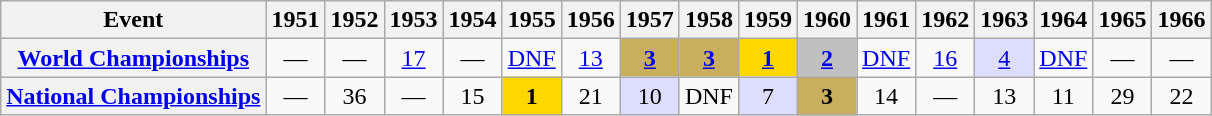<table class="wikitable plainrowheaders">
<tr>
<th>Event</th>
<th>1951</th>
<th>1952</th>
<th>1953</th>
<th>1954</th>
<th>1955</th>
<th>1956</th>
<th>1957</th>
<th>1958</th>
<th>1959</th>
<th>1960</th>
<th>1961</th>
<th>1962</th>
<th>1963</th>
<th>1964</th>
<th>1965</th>
<th>1966</th>
</tr>
<tr style="text-align:center;">
<th scope="row"> <a href='#'>World Championships</a></th>
<td>—</td>
<td>—</td>
<td><a href='#'>17</a></td>
<td>—</td>
<td><a href='#'>DNF</a></td>
<td><a href='#'>13</a></td>
<td style="background:#C9AE5D;"><a href='#'><strong>3</strong></a></td>
<td style="background:#C9AE5D;"><a href='#'><strong>3</strong></a></td>
<td style="background:gold;"><a href='#'><strong>1</strong></a></td>
<td style="background:silver;"><a href='#'><strong>2</strong></a></td>
<td><a href='#'>DNF</a></td>
<td><a href='#'>16</a></td>
<td style="background:#ddf;"><a href='#'>4</a></td>
<td><a href='#'>DNF</a></td>
<td>—</td>
<td>—</td>
</tr>
<tr style="text-align:center;">
<th scope="row"> <a href='#'>National Championships</a></th>
<td>—</td>
<td>36</td>
<td>—</td>
<td>15</td>
<td style="background:gold;"><strong>1</strong></td>
<td>21</td>
<td style="background:#ddf;">10</td>
<td>DNF</td>
<td style="background:#ddf;">7</td>
<td style="background:#C9AE5D;"><strong>3</strong></td>
<td>14</td>
<td>—</td>
<td>13</td>
<td>11</td>
<td>29</td>
<td>22</td>
</tr>
</table>
